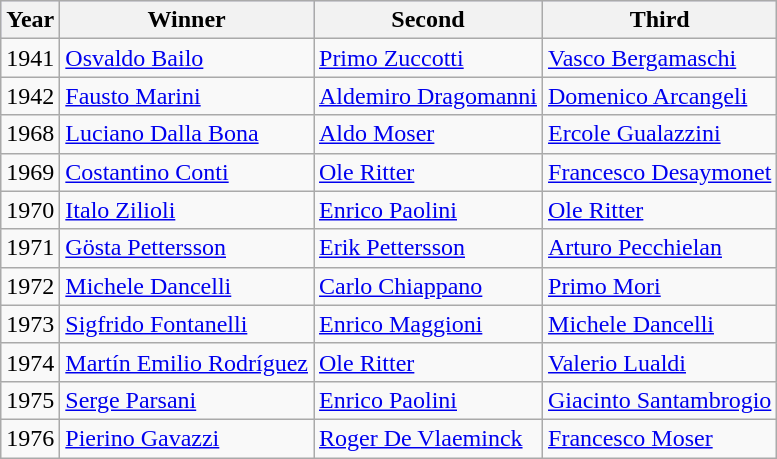<table class="wikitable">
<tr style="background:#ccccff;">
<th>Year</th>
<th>Winner</th>
<th>Second</th>
<th>Third</th>
</tr>
<tr>
<td>1941</td>
<td> <a href='#'>Osvaldo Bailo</a></td>
<td> <a href='#'>Primo Zuccotti</a></td>
<td> <a href='#'>Vasco Bergamaschi</a></td>
</tr>
<tr>
<td>1942</td>
<td> <a href='#'>Fausto Marini</a></td>
<td> <a href='#'>Aldemiro Dragomanni</a></td>
<td> <a href='#'>Domenico Arcangeli</a></td>
</tr>
<tr>
<td>1968</td>
<td> <a href='#'>Luciano Dalla Bona</a></td>
<td> <a href='#'>Aldo Moser</a></td>
<td> <a href='#'>Ercole Gualazzini</a></td>
</tr>
<tr>
<td>1969</td>
<td> <a href='#'>Costantino Conti</a></td>
<td> <a href='#'>Ole Ritter</a></td>
<td> <a href='#'>Francesco Desaymonet</a></td>
</tr>
<tr>
<td>1970</td>
<td> <a href='#'>Italo Zilioli</a></td>
<td> <a href='#'>Enrico Paolini</a></td>
<td> <a href='#'>Ole Ritter</a></td>
</tr>
<tr>
<td>1971</td>
<td> <a href='#'>Gösta Pettersson</a></td>
<td> <a href='#'>Erik Pettersson</a></td>
<td> <a href='#'>Arturo Pecchielan</a></td>
</tr>
<tr>
<td>1972</td>
<td> <a href='#'>Michele Dancelli</a></td>
<td> <a href='#'>Carlo Chiappano</a></td>
<td> <a href='#'>Primo Mori</a></td>
</tr>
<tr>
<td>1973</td>
<td> <a href='#'>Sigfrido Fontanelli</a></td>
<td> <a href='#'>Enrico Maggioni</a></td>
<td> <a href='#'>Michele Dancelli</a></td>
</tr>
<tr>
<td>1974</td>
<td> <a href='#'>Martín Emilio Rodríguez</a></td>
<td> <a href='#'>Ole Ritter</a></td>
<td> <a href='#'>Valerio Lualdi</a></td>
</tr>
<tr>
<td>1975</td>
<td> <a href='#'>Serge Parsani</a></td>
<td> <a href='#'>Enrico Paolini</a></td>
<td> <a href='#'>Giacinto Santambrogio</a></td>
</tr>
<tr>
<td>1976</td>
<td> <a href='#'>Pierino Gavazzi</a></td>
<td> <a href='#'>Roger De Vlaeminck</a></td>
<td> <a href='#'>Francesco Moser</a></td>
</tr>
</table>
